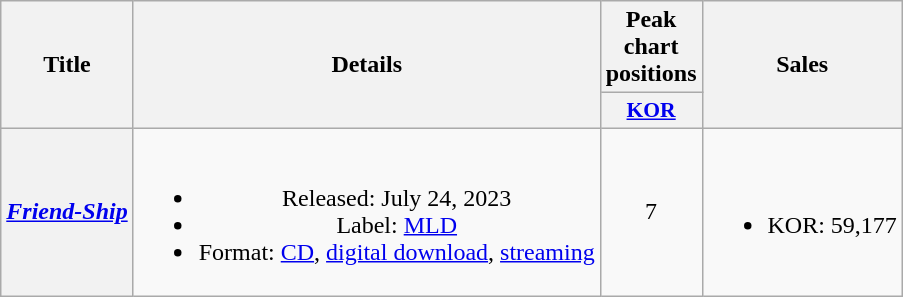<table class="wikitable plainrowheaders" style="text-align:center">
<tr>
<th scope="col" rowspan="2">Title</th>
<th scope="col" rowspan="2">Details</th>
<th scope="col" colspan="1">Peak chart positions</th>
<th scope="col" rowspan="2">Sales</th>
</tr>
<tr>
<th scope="col" style="width:3em;font-size:90%;"><a href='#'>KOR</a><br></th>
</tr>
<tr>
<th scope="row"><em><a href='#'>Friend-Ship</a></em></th>
<td><br><ul><li>Released: July 24, 2023</li><li>Label: <a href='#'>MLD</a></li><li>Format: <a href='#'>CD</a>, <a href='#'>digital download</a>, <a href='#'>streaming</a></li></ul></td>
<td>7</td>
<td><br><ul><li>KOR: 59,177</li></ul></td>
</tr>
</table>
